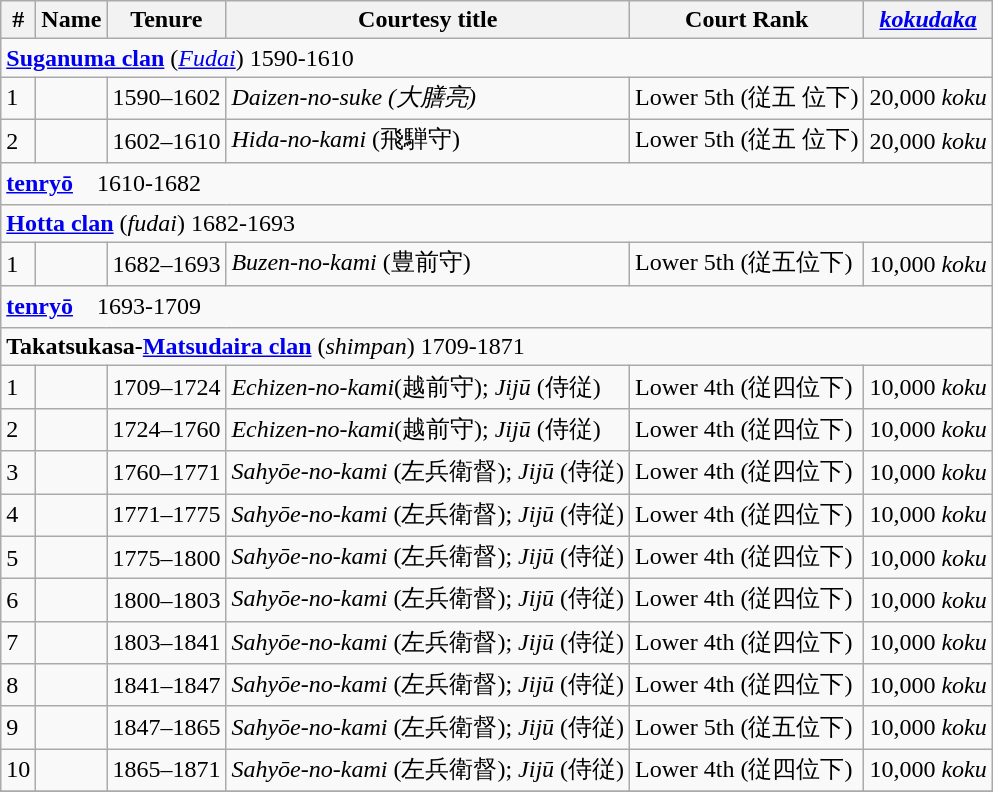<table class=wikitable>
<tr>
<th>#</th>
<th>Name</th>
<th>Tenure</th>
<th>Courtesy title</th>
<th>Court Rank</th>
<th><em><a href='#'>kokudaka</a></em></th>
</tr>
<tr>
<td colspan=6><strong><a href='#'>Suganuma clan</a></strong> (<em><a href='#'>Fudai</a></em>) 1590-1610</td>
</tr>
<tr>
<td>1</td>
<td></td>
<td>1590–1602</td>
<td><em>Daizen-no-suke (大膳亮)</em></td>
<td>Lower 5th (従五 位下)</td>
<td>20,000 <em>koku</em></td>
</tr>
<tr>
<td>2</td>
<td></td>
<td>1602–1610</td>
<td><em>Hida-no-kami</em> (飛騨守)</td>
<td>Lower 5th (従五 位下)</td>
<td>20,000 <em>koku</em></td>
</tr>
<tr>
<td colspan=6> <strong><a href='#'>tenryō</a></strong>　1610-1682</td>
</tr>
<tr>
<td colspan=6> <strong><a href='#'>Hotta clan</a></strong> (<em>fudai</em>) 1682-1693</td>
</tr>
<tr>
<td>1</td>
<td></td>
<td>1682–1693</td>
<td><em>Buzen-no-kami</em> (豊前守)</td>
<td>Lower 5th (従五位下)</td>
<td>10,000 <em>koku</em></td>
</tr>
<tr>
<td colspan=6> <strong><a href='#'>tenryō</a></strong>　1693-1709</td>
</tr>
<tr>
<td colspan=6> <strong>Takatsukasa-<a href='#'>Matsudaira clan</a></strong> (<em>shimpan</em>) 1709-1871</td>
</tr>
<tr>
<td>1</td>
<td></td>
<td>1709–1724</td>
<td><em>Echizen-no-kami</em>(越前守); <em>Jijū</em> (侍従)</td>
<td>Lower 4th (従四位下)</td>
<td>10,000 <em>koku</em></td>
</tr>
<tr>
<td>2</td>
<td></td>
<td>1724–1760</td>
<td><em>Echizen-no-kami</em>(越前守); <em>Jijū</em> (侍従)</td>
<td>Lower 4th (従四位下)</td>
<td>10,000 <em>koku</em></td>
</tr>
<tr>
<td>3</td>
<td></td>
<td>1760–1771</td>
<td><em>Sahyōe-no-kami</em> (左兵衛督); <em>Jijū</em> (侍従)</td>
<td>Lower 4th (従四位下)</td>
<td>10,000 <em>koku</em></td>
</tr>
<tr>
<td>4</td>
<td></td>
<td>1771–1775</td>
<td><em>Sahyōe-no-kami</em> (左兵衛督); <em>Jijū</em> (侍従)</td>
<td>Lower 4th (従四位下)</td>
<td>10,000 <em>koku</em></td>
</tr>
<tr>
<td>5</td>
<td></td>
<td>1775–1800</td>
<td><em>Sahyōe-no-kami</em> (左兵衛督); <em>Jijū</em> (侍従)</td>
<td>Lower 4th (従四位下)</td>
<td>10,000 <em>koku</em></td>
</tr>
<tr>
<td>6</td>
<td></td>
<td>1800–1803</td>
<td><em>Sahyōe-no-kami</em> (左兵衛督); <em>Jijū</em> (侍従)</td>
<td>Lower 4th  (従四位下)</td>
<td>10,000  <em>koku</em></td>
</tr>
<tr>
<td>7</td>
<td></td>
<td>1803–1841</td>
<td><em>Sahyōe-no-kami</em> (左兵衛督); <em>Jijū</em> (侍従)</td>
<td>Lower 4th (従四位下)</td>
<td>10,000 <em>koku</em></td>
</tr>
<tr>
<td>8</td>
<td></td>
<td>1841–1847</td>
<td><em>Sahyōe-no-kami</em> (左兵衛督); <em>Jijū</em> (侍従)</td>
<td>Lower 4th (従四位下)</td>
<td>10,000 <em>koku</em></td>
</tr>
<tr>
<td>9</td>
<td></td>
<td>1847–1865</td>
<td><em>Sahyōe-no-kami</em> (左兵衛督); <em>Jijū</em> (侍従)</td>
<td>Lower 5th (従五位下)</td>
<td>10,000 <em>koku</em></td>
</tr>
<tr>
<td>10</td>
<td></td>
<td>1865–1871</td>
<td><em>Sahyōe-no-kami</em> (左兵衛督); <em>Jijū</em> (侍従)</td>
<td>Lower 4th (従四位下)</td>
<td>10,000 <em>koku</em></td>
</tr>
<tr>
</tr>
</table>
